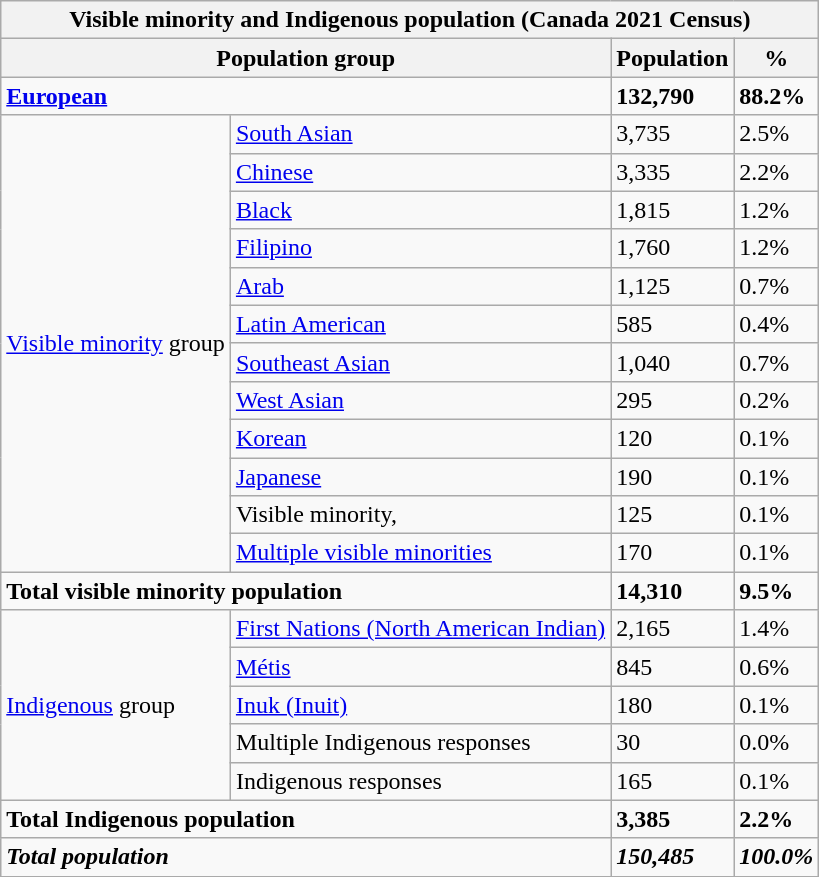<table class="wikitable">
<tr>
<th colspan=4>Visible minority and Indigenous population (Canada 2021 Census)</th>
</tr>
<tr>
<th colspan="2">Population group</th>
<th>Population</th>
<th>%</th>
</tr>
<tr>
<td colspan="2"><strong><a href='#'>European</a></strong></td>
<td><strong>132,790</strong></td>
<td><strong>88.2%</strong></td>
</tr>
<tr>
<td rowspan="12"><a href='#'>Visible minority</a> group<br></td>
<td><a href='#'>South Asian</a></td>
<td>3,735</td>
<td>2.5%</td>
</tr>
<tr>
<td><a href='#'>Chinese</a></td>
<td>3,335</td>
<td>2.2%</td>
</tr>
<tr>
<td><a href='#'>Black</a></td>
<td>1,815</td>
<td>1.2%</td>
</tr>
<tr>
<td><a href='#'>Filipino</a></td>
<td>1,760</td>
<td>1.2%</td>
</tr>
<tr>
<td><a href='#'>Arab</a></td>
<td>1,125</td>
<td>0.7%</td>
</tr>
<tr>
<td><a href='#'>Latin American</a></td>
<td>585</td>
<td>0.4%</td>
</tr>
<tr>
<td><a href='#'>Southeast Asian</a></td>
<td>1,040</td>
<td>0.7%</td>
</tr>
<tr>
<td><a href='#'>West Asian</a></td>
<td>295</td>
<td>0.2%</td>
</tr>
<tr>
<td><a href='#'>Korean</a></td>
<td>120</td>
<td>0.1%</td>
</tr>
<tr>
<td><a href='#'>Japanese</a></td>
<td>190</td>
<td>0.1%</td>
</tr>
<tr>
<td>Visible minority, </td>
<td>125</td>
<td>0.1%</td>
</tr>
<tr>
<td><a href='#'>Multiple visible minorities</a></td>
<td>170</td>
<td>0.1%</td>
</tr>
<tr>
<td colspan="2"><strong>Total visible minority population</strong></td>
<td><strong>14,310</strong></td>
<td><strong>9.5%</strong></td>
</tr>
<tr>
<td rowspan="5"><a href='#'>Indigenous</a> group<br></td>
<td><a href='#'>First Nations (North American Indian)</a></td>
<td>2,165</td>
<td>1.4%</td>
</tr>
<tr>
<td><a href='#'>Métis</a></td>
<td>845</td>
<td>0.6%</td>
</tr>
<tr>
<td><a href='#'>Inuk (Inuit)</a></td>
<td>180</td>
<td>0.1%</td>
</tr>
<tr>
<td>Multiple Indigenous responses</td>
<td>30</td>
<td>0.0%</td>
</tr>
<tr>
<td>Indigenous responses </td>
<td>165</td>
<td>0.1%</td>
</tr>
<tr>
<td colspan="2"><strong>Total Indigenous population</strong></td>
<td><strong>3,385</strong></td>
<td><strong>2.2%</strong></td>
</tr>
<tr>
<td colspan="2"><strong><em>Total population</em></strong></td>
<td><strong><em>150,485</em></strong></td>
<td><strong><em>100.0%</em></strong></td>
</tr>
</table>
